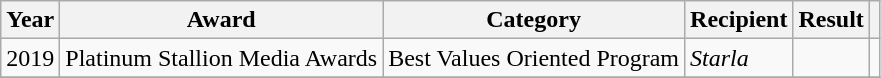<table class="wikitable sortable">
<tr>
<th>Year</th>
<th>Award</th>
<th>Category</th>
<th>Recipient</th>
<th>Result</th>
<th scope="col" class="unsortable"></th>
</tr>
<tr>
<td rowspan="1">2019</td>
<td>Platinum Stallion Media Awards</td>
<td>Best Values Oriented Program</td>
<td><em>Starla</em></td>
<td></td>
<td></td>
</tr>
<tr>
</tr>
</table>
